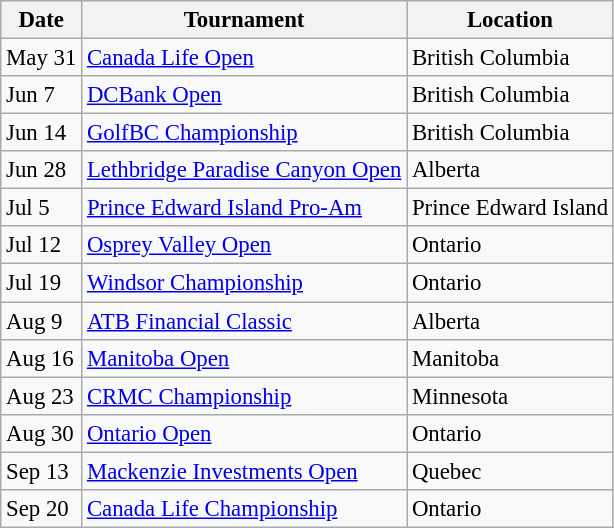<table class="wikitable" style="font-size:95%">
<tr>
<th>Date</th>
<th>Tournament</th>
<th>Location</th>
</tr>
<tr>
<td>May 31</td>
<td><a href='#'>Canada Life Open</a></td>
<td>British Columbia</td>
</tr>
<tr>
<td>Jun 7</td>
<td><a href='#'>DCBank Open</a></td>
<td>British Columbia</td>
</tr>
<tr>
<td>Jun 14</td>
<td><a href='#'>GolfBC Championship</a></td>
<td>British Columbia</td>
</tr>
<tr>
<td>Jun 28</td>
<td><a href='#'>Lethbridge Paradise Canyon Open</a></td>
<td>Alberta</td>
</tr>
<tr>
<td>Jul 5</td>
<td><a href='#'>Prince Edward Island Pro-Am</a></td>
<td>Prince Edward Island</td>
</tr>
<tr>
<td>Jul 12</td>
<td><a href='#'>Osprey Valley Open</a></td>
<td>Ontario</td>
</tr>
<tr>
<td>Jul 19</td>
<td><a href='#'>Windsor Championship</a></td>
<td>Ontario</td>
</tr>
<tr>
<td>Aug 9</td>
<td><a href='#'>ATB Financial Classic</a></td>
<td>Alberta</td>
</tr>
<tr>
<td>Aug 16</td>
<td><a href='#'>Manitoba Open</a></td>
<td>Manitoba</td>
</tr>
<tr>
<td>Aug 23</td>
<td><a href='#'>CRMC Championship</a></td>
<td>Minnesota</td>
</tr>
<tr>
<td>Aug 30</td>
<td><a href='#'>Ontario Open</a></td>
<td>Ontario</td>
</tr>
<tr>
<td>Sep 13</td>
<td><a href='#'>Mackenzie Investments Open</a></td>
<td>Quebec</td>
</tr>
<tr>
<td>Sep 20</td>
<td><a href='#'>Canada Life Championship</a></td>
<td>Ontario</td>
</tr>
</table>
